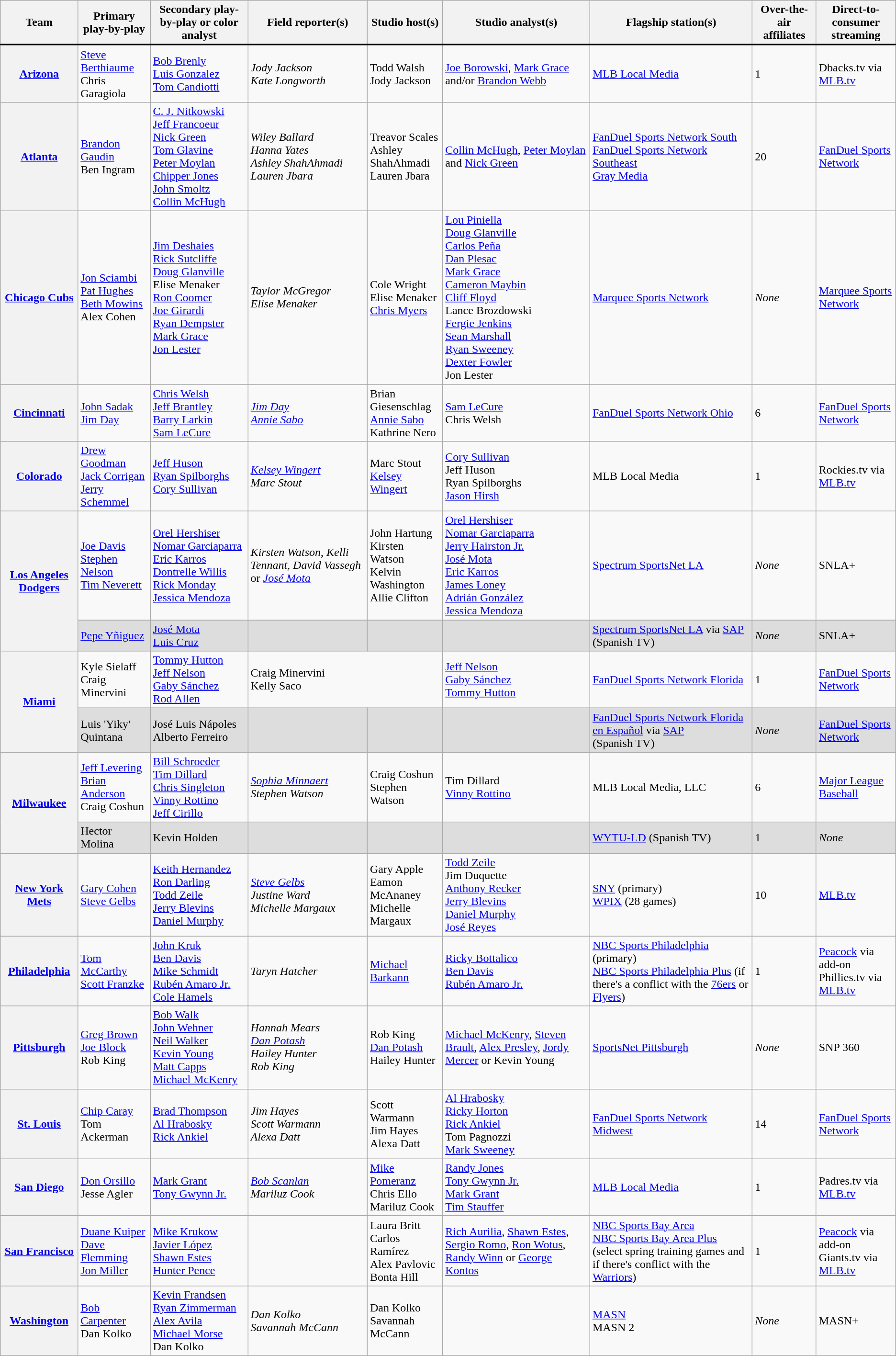<table class="wikitable plainrowheaders">
<tr>
<th scope="col">Team</th>
<th scope="col">Primary play-by-play</th>
<th scope="col">Secondary play-by-play or color analyst</th>
<th scope="col">Field reporter(s)</th>
<th scope="col">Studio host(s)</th>
<th scope="col">Studio analyst(s)</th>
<th scope="col">Flagship station(s)</th>
<th scope="col">Over-the-air affiliates</th>
<th scope="col">Direct-to-consumer streaming</th>
</tr>
<tr style="border-top:2px solid #000">
<th scope="row"><strong><a href='#'>Arizona</a></strong></th>
<td><a href='#'>Steve Berthiaume</a> <br>Chris Garagiola </td>
<td><a href='#'>Bob Brenly</a> <br><a href='#'>Luis Gonzalez</a> <br><a href='#'>Tom Candiotti</a> </td>
<td><em>Jody Jackson</em> <br><em>Kate Longworth</em> </td>
<td>Todd Walsh <br>Jody Jackson </td>
<td><a href='#'>Joe Borowski</a>, <a href='#'>Mark Grace</a> and/or <a href='#'>Brandon Webb</a></td>
<td><a href='#'>MLB Local Media</a> </td>
<td>1<br></td>
<td>Dbacks.tv via <a href='#'>MLB.tv</a></td>
</tr>
<tr>
<th scope="row"><strong><a href='#'>Atlanta</a></strong></th>
<td><a href='#'>Brandon Gaudin</a> <br>Ben Ingram </td>
<td><a href='#'>C. J. Nitkowski</a> <br><a href='#'>Jeff Francoeur</a> <br><a href='#'>Nick Green</a> <br><a href='#'>Tom Glavine</a> <br><a href='#'>Peter Moylan</a> <br><a href='#'>Chipper Jones</a> <br><a href='#'>John Smoltz</a> <br><a href='#'>Collin McHugh</a> </td>
<td><em>Wiley Ballard</em> <br><em>Hanna Yates</em> <br><em>Ashley ShahAhmadi</em> <br><em>Lauren Jbara</em> </td>
<td>Treavor Scales <br>Ashley ShahAhmadi <br>Lauren Jbara </td>
<td><a href='#'>Collin McHugh</a>, <a href='#'>Peter Moylan</a> and <a href='#'>Nick Green</a></td>
<td><a href='#'>FanDuel Sports Network South</a><br><a href='#'>FanDuel Sports Network Southeast</a><br><a href='#'>Gray Media</a> </td>
<td>20<br></td>
<td><a href='#'>FanDuel Sports Network</a><br></td>
</tr>
<tr>
<th scope="row"><strong><a href='#'>Chicago Cubs</a></strong></th>
<td><a href='#'>Jon Sciambi</a> <br><a href='#'>Pat Hughes</a> <br> <a href='#'>Beth Mowins</a> <br>Alex Cohen </td>
<td><a href='#'>Jim Deshaies</a> <br><a href='#'>Rick Sutcliffe</a> <br><a href='#'>Doug Glanville</a> <br>Elise Menaker <br><a href='#'>Ron Coomer</a> <br><a href='#'>Joe Girardi</a> <br><a href='#'>Ryan Dempster</a> <br><a href='#'>Mark Grace</a> <br><a href='#'>Jon Lester</a> </td>
<td><em>Taylor McGregor</em> <br><em>Elise Menaker</em> </td>
<td>Cole Wright <br>Elise Menaker <br><a href='#'>Chris Myers</a> </td>
<td><a href='#'>Lou Piniella</a> <br><a href='#'>Doug Glanville</a> <br><a href='#'>Carlos Peña</a> <br><a href='#'>Dan Plesac</a> <br><a href='#'>Mark Grace</a> <br><a href='#'>Cameron Maybin</a> <br><a href='#'>Cliff Floyd</a> <br>Lance Brozdowski <br><a href='#'>Fergie Jenkins</a> <br><a href='#'>Sean Marshall</a> <br><a href='#'>Ryan Sweeney</a> <br><a href='#'>Dexter Fowler</a> <br>Jon Lester </td>
<td><a href='#'>Marquee Sports Network</a></td>
<td><em>None</em></td>
<td><a href='#'>Marquee Sports Network</a></td>
</tr>
<tr>
<th scope="row"><strong><a href='#'>Cincinnati</a></strong></th>
<td><a href='#'>John Sadak</a> <br><a href='#'>Jim Day</a> </td>
<td><a href='#'>Chris Welsh</a> <br><a href='#'>Jeff Brantley</a> <br><a href='#'>Barry Larkin</a> <br><a href='#'>Sam LeCure</a> </td>
<td><em><a href='#'>Jim Day</a></em> <br><em><a href='#'>Annie Sabo</a></em> </td>
<td>Brian Giesenschlag <br><a href='#'>Annie Sabo</a> <br>Kathrine Nero </td>
<td><a href='#'>Sam LeCure</a> <br>Chris Welsh </td>
<td><a href='#'>FanDuel Sports Network Ohio</a></td>
<td>6<br></td>
<td><a href='#'>FanDuel Sports Network</a></td>
</tr>
<tr>
<th scope="row"><strong><a href='#'>Colorado</a></strong></th>
<td><a href='#'>Drew Goodman</a> <br><a href='#'>Jack Corrigan</a> <br><a href='#'>Jerry Schemmel</a> </td>
<td><a href='#'>Jeff Huson</a> <br><a href='#'>Ryan Spilborghs</a> <br><a href='#'>Cory Sullivan</a> </td>
<td><em><a href='#'>Kelsey Wingert</a></em> <br><em>Marc Stout</em> </td>
<td>Marc Stout <br><a href='#'>Kelsey Wingert</a> </td>
<td><a href='#'>Cory Sullivan</a> <br>Jeff Huson <br>Ryan Spilborghs <br><a href='#'>Jason Hirsh</a> </td>
<td>MLB Local Media </td>
<td>1<br></td>
<td>Rockies.tv via <a href='#'>MLB.tv</a></td>
</tr>
<tr>
<th scope="row" rowspan=2><strong><a href='#'>Los Angeles Dodgers</a></strong></th>
<td><a href='#'>Joe Davis</a> <br><a href='#'>Stephen Nelson</a> <br><a href='#'>Tim Neverett</a> </td>
<td><a href='#'>Orel Hershiser</a> <br><a href='#'>Nomar Garciaparra</a> <br><a href='#'>Eric Karros</a> <br><a href='#'>Dontrelle Willis</a> <br><a href='#'>Rick Monday</a> <br><a href='#'>Jessica Mendoza</a> </td>
<td><em>Kirsten Watson</em>, <em>Kelli Tennant</em>, <em>David Vassegh</em> or <em><a href='#'>José Mota</a></em></td>
<td>John Hartung <br>Kirsten Watson <br>Kelvin Washington <br>Allie Clifton </td>
<td><a href='#'>Orel Hershiser</a> <br><a href='#'>Nomar Garciaparra</a> <br><a href='#'>Jerry Hairston Jr.</a> <br><a href='#'>José Mota</a> <br><a href='#'>Eric Karros</a> <br><a href='#'>James Loney</a> <br><a href='#'>Adrián González</a> <br><a href='#'>Jessica Mendoza</a> </td>
<td><a href='#'>Spectrum SportsNet LA</a></td>
<td><em>None</em></td>
<td>SNLA+</td>
</tr>
<tr style="background:#ddd;">
<td><a href='#'>Pepe Yñiguez</a></td>
<td><a href='#'>José Mota</a> <br><a href='#'>Luis Cruz</a></td>
<td></td>
<td></td>
<td></td>
<td><a href='#'>Spectrum SportsNet LA</a> via <a href='#'>SAP</a><br>(Spanish TV)</td>
<td><em>None</em></td>
<td>SNLA+</td>
</tr>
<tr>
<th scope="row" rowspan=2><strong><a href='#'>Miami</a></strong></th>
<td>Kyle Sielaff <br>Craig Minervini </td>
<td><a href='#'>Tommy Hutton</a> <br><a href='#'>Jeff Nelson</a> <br><a href='#'>Gaby Sánchez</a> <br><a href='#'>Rod Allen</a> </td>
<td colspan="2">Craig Minervini<br>Kelly Saco</td>
<td><a href='#'>Jeff Nelson</a> <br><a href='#'>Gaby Sánchez</a> <br><a href='#'>Tommy Hutton</a> </td>
<td><a href='#'>FanDuel Sports Network Florida</a></td>
<td>1<br></td>
<td><a href='#'>FanDuel Sports Network</a></td>
</tr>
<tr style="background:#ddd;">
<td>Luis 'Yiky' Quintana</td>
<td>José Luis Nápoles <br>Alberto Ferreiro </td>
<td></td>
<td></td>
<td></td>
<td><a href='#'>FanDuel Sports Network Florida en Español</a> via <a href='#'>SAP</a><br>(Spanish TV)</td>
<td><em>None</em></td>
<td><a href='#'>FanDuel Sports Network</a></td>
</tr>
<tr>
<th scope="row" rowspan="2"><strong><a href='#'>Milwaukee</a></strong></th>
<td><a href='#'>Jeff Levering</a> <br><a href='#'>Brian Anderson</a> <br>Craig Coshun </td>
<td><a href='#'>Bill Schroeder</a> <br><a href='#'>Tim Dillard</a> <br><a href='#'>Chris Singleton</a> <br><a href='#'>Vinny Rottino</a> <br><a href='#'>Jeff Cirillo</a> </td>
<td><em><a href='#'>Sophia Minnaert</a></em> <br><em>Stephen Watson</em> </td>
<td>Craig Coshun <br>Stephen Watson </td>
<td>Tim Dillard <br><a href='#'>Vinny Rottino</a> </td>
<td>MLB Local Media, LLC</td>
<td>6<br></td>
<td><a href='#'>Major League Baseball</a></td>
</tr>
<tr style="background:#ddd;">
<td>Hector Molina</td>
<td>Kevin Holden</td>
<td></td>
<td></td>
<td></td>
<td><a href='#'>WYTU-LD</a> (Spanish TV)</td>
<td>1<br></td>
<td><em>None</em></td>
</tr>
<tr>
<th scope="row"><strong><a href='#'>New York Mets</a></strong></th>
<td><a href='#'>Gary Cohen</a> <br> <a href='#'>Steve Gelbs</a> </td>
<td><a href='#'>Keith Hernandez</a> <br><a href='#'>Ron Darling</a> <br><a href='#'>Todd Zeile</a> <br><a href='#'>Jerry Blevins</a> <br><a href='#'>Daniel Murphy</a> </td>
<td><em><a href='#'>Steve Gelbs</a></em>  <br><em>Justine Ward</em> <br><em>Michelle Margaux</em> </td>
<td>Gary Apple <br>Eamon McAnaney <br>Michelle Margaux </td>
<td><a href='#'>Todd Zeile</a> <br>Jim Duquette <br><a href='#'>Anthony Recker</a> <br><a href='#'>Jerry Blevins</a> <br><a href='#'>Daniel Murphy</a> <br><a href='#'>José Reyes</a> </td>
<td><a href='#'>SNY</a> (primary)<br><a href='#'>WPIX</a> (28 games)</td>
<td>10</td>
<td><a href='#'>MLB.tv</a> </td>
</tr>
<tr>
<th scope="row"><strong><a href='#'>Philadelphia</a></strong></th>
<td><a href='#'>Tom McCarthy</a> <br> <a href='#'>Scott Franzke</a> </td>
<td><a href='#'>John Kruk</a> <br><a href='#'>Ben Davis</a> <br><a href='#'>Mike Schmidt</a> <br><a href='#'>Rubén Amaro Jr.</a> <br><a href='#'>Cole Hamels</a> </td>
<td><em>Taryn Hatcher</em> </td>
<td><a href='#'>Michael Barkann</a></td>
<td><a href='#'>Ricky Bottalico</a> <br><a href='#'>Ben Davis</a> <br><a href='#'>Rubén Amaro Jr.</a> </td>
<td><a href='#'>NBC Sports Philadelphia</a> (primary)<br><a href='#'>NBC Sports Philadelphia Plus</a> (if there's a conflict with the <a href='#'>76ers</a> or <a href='#'>Flyers</a>)</td>
<td>1<br></td>
<td><a href='#'>Peacock</a> via add-on<br>Phillies.tv via <a href='#'>MLB.tv</a></td>
</tr>
<tr>
<th scope="row"><strong><a href='#'>Pittsburgh</a></strong></th>
<td><a href='#'>Greg Brown</a> <br><a href='#'>Joe Block</a> <br>Rob King </td>
<td><a href='#'>Bob Walk</a> <br><a href='#'>John Wehner</a> <br><a href='#'>Neil Walker</a> <br><a href='#'>Kevin Young</a> <br><a href='#'>Matt Capps</a> <br><a href='#'>Michael McKenry</a> </td>
<td><em>Hannah Mears</em> <br><em><a href='#'>Dan Potash</a></em> <br><em>Hailey Hunter</em> <br><em>Rob King</em> </td>
<td>Rob King <br> <a href='#'>Dan Potash</a> <br>Hailey Hunter </td>
<td><a href='#'>Michael McKenry</a>, <a href='#'>Steven Brault</a>, <a href='#'>Alex Presley</a>, <a href='#'>Jordy Mercer</a> or Kevin Young</td>
<td><a href='#'>SportsNet Pittsburgh</a></td>
<td><em>None</em></td>
<td>SNP 360</td>
</tr>
<tr>
<th scope="row"><strong><a href='#'>St. Louis</a></strong></th>
<td><a href='#'>Chip Caray</a> <br>Tom Ackerman </td>
<td><a href='#'>Brad Thompson</a> <br><a href='#'>Al Hrabosky</a> <br><a href='#'>Rick Ankiel</a> </td>
<td><em>Jim Hayes</em> <br><em>Scott Warmann</em> <br><em>Alexa Datt</em> </td>
<td>Scott Warmann <br>Jim Hayes <br>Alexa Datt </td>
<td><a href='#'>Al Hrabosky</a> <br> <a href='#'>Ricky Horton</a> <br><a href='#'>Rick Ankiel</a> <br> Tom Pagnozzi <br><a href='#'>Mark Sweeney</a> </td>
<td><a href='#'>FanDuel Sports Network Midwest</a></td>
<td>14<br></td>
<td><a href='#'>FanDuel Sports Network</a></td>
</tr>
<tr>
<th scope="row"><strong><a href='#'>San Diego</a></strong></th>
<td><a href='#'>Don Orsillo</a> <br>Jesse Agler </td>
<td><a href='#'>Mark Grant</a> <br><a href='#'>Tony Gwynn Jr.</a> </td>
<td><em><a href='#'>Bob Scanlan</a></em> <br><em>Mariluz Cook</em> </td>
<td><a href='#'>Mike Pomeranz</a> <br>Chris Ello <br>Mariluz Cook </td>
<td><a href='#'>Randy Jones</a> <br><a href='#'>Tony Gwynn Jr.</a> <br><a href='#'>Mark Grant</a> <br><a href='#'>Tim Stauffer</a> </td>
<td><a href='#'>MLB Local Media</a> </td>
<td>1<br></td>
<td>Padres.tv via <a href='#'>MLB.tv</a></td>
</tr>
<tr>
<th scope="row"><strong><a href='#'>San Francisco</a></strong></th>
<td><a href='#'>Duane Kuiper</a> <br><a href='#'>Dave Flemming</a> <br><a href='#'>Jon Miller</a> </td>
<td><a href='#'>Mike Krukow</a> <br><a href='#'>Javier López</a> <br><a href='#'>Shawn Estes</a> <br><a href='#'>Hunter Pence</a> </td>
<td></td>
<td>Laura Britt <br>Carlos Ramírez <br>Alex Pavlovic <br>Bonta Hill </td>
<td><a href='#'>Rich Aurilia</a>, <a href='#'>Shawn Estes</a>, <a href='#'>Sergio Romo</a>, <a href='#'>Ron Wotus</a>, <a href='#'>Randy Winn</a> or <a href='#'>George Kontos</a></td>
<td><a href='#'>NBC Sports Bay Area</a><br><a href='#'>NBC Sports Bay Area Plus</a> (select spring training games and if there's conflict with the <a href='#'>Warriors</a>)</td>
<td>1<br></td>
<td><a href='#'>Peacock</a> via add-on<br>Giants.tv via <a href='#'>MLB.tv</a></td>
</tr>
<tr>
<th scope="row"><strong><a href='#'>Washington</a></strong></th>
<td><a href='#'>Bob Carpenter</a> <br>Dan Kolko </td>
<td><a href='#'>Kevin Frandsen</a> <br><a href='#'>Ryan Zimmerman</a> <br><a href='#'>Alex Avila</a> <br><a href='#'>Michael Morse</a> <br>Dan Kolko </td>
<td><em>Dan Kolko</em> <br><em>Savannah McCann</em> </td>
<td>Dan Kolko<br>Savannah McCann</td>
<td></td>
<td><a href='#'>MASN</a><br>MASN 2 </td>
<td><em>None</em></td>
<td>MASN+</td>
</tr>
</table>
